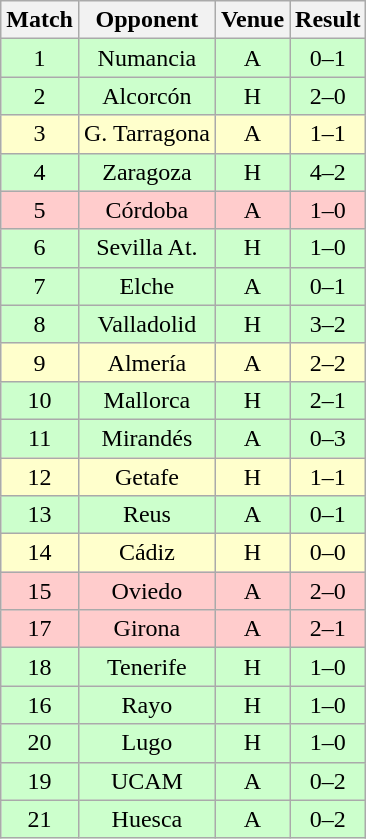<table class="wikitable" style="text-align:center;float:left;margin-right:1em;">
<tr>
<th>Match</th>
<th>Opponent</th>
<th>Venue</th>
<th>Result</th>
</tr>
<tr bgcolor= CCFFCC>
<td>1</td>
<td>Numancia</td>
<td>A</td>
<td>0–1</td>
</tr>
<tr bgcolor= CCFFCC>
<td>2</td>
<td>Alcorcón</td>
<td>H</td>
<td>2–0</td>
</tr>
<tr bgcolor= FFFFCC>
<td>3</td>
<td>G. Tarragona</td>
<td>A</td>
<td>1–1</td>
</tr>
<tr bgcolor= CCFFCC>
<td>4</td>
<td>Zaragoza</td>
<td>H</td>
<td>4–2</td>
</tr>
<tr bgcolor= FFCCCC>
<td>5</td>
<td>Córdoba</td>
<td>A</td>
<td>1–0</td>
</tr>
<tr bgcolor= CCFFCC>
<td>6</td>
<td>Sevilla At.</td>
<td>H</td>
<td>1–0</td>
</tr>
<tr bgcolor= CCFFCC>
<td>7</td>
<td>Elche</td>
<td>A</td>
<td>0–1</td>
</tr>
<tr bgcolor= CCFFCC>
<td>8</td>
<td>Valladolid</td>
<td>H</td>
<td>3–2</td>
</tr>
<tr bgcolor= FFFFCC>
<td>9</td>
<td>Almería</td>
<td>A</td>
<td>2–2</td>
</tr>
<tr bgcolor= CCFFCC>
<td>10</td>
<td>Mallorca</td>
<td>H</td>
<td>2–1</td>
</tr>
<tr bgcolor= CCFFCC>
<td>11</td>
<td>Mirandés</td>
<td>A</td>
<td>0–3</td>
</tr>
<tr bgcolor= FFFFCC>
<td>12</td>
<td>Getafe</td>
<td>H</td>
<td>1–1</td>
</tr>
<tr bgcolor= CCFFCC>
<td>13</td>
<td>Reus</td>
<td>A</td>
<td>0–1</td>
</tr>
<tr bgcolor= FFFFCC>
<td>14</td>
<td>Cádiz</td>
<td>H</td>
<td>0–0</td>
</tr>
<tr bgcolor= FFCCCC>
<td>15</td>
<td>Oviedo</td>
<td>A</td>
<td>2–0</td>
</tr>
<tr bgcolor= FFCCCC>
<td>17</td>
<td>Girona</td>
<td>A</td>
<td>2–1</td>
</tr>
<tr bgcolor= CCFFCC>
<td>18</td>
<td>Tenerife</td>
<td>H</td>
<td>1–0</td>
</tr>
<tr bgcolor= CCFFCC>
<td>16</td>
<td>Rayo</td>
<td>H</td>
<td>1–0</td>
</tr>
<tr bgcolor= CCFFCC>
<td>20</td>
<td>Lugo</td>
<td>H</td>
<td>1–0</td>
</tr>
<tr bgcolor= CCFFCC>
<td>19</td>
<td>UCAM</td>
<td>A</td>
<td>0–2</td>
</tr>
<tr bgcolor= CCFFCC>
<td>21</td>
<td>Huesca</td>
<td>A</td>
<td>0–2</td>
</tr>
</table>
